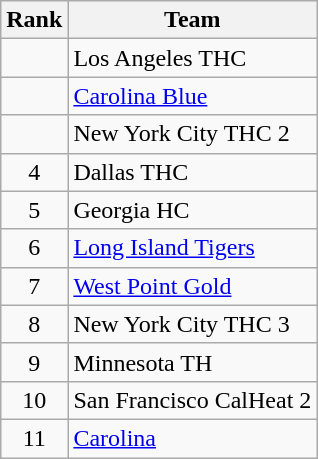<table class="wikitable">
<tr>
<th>Rank</th>
<th>Team</th>
</tr>
<tr>
<td align=center></td>
<td align="left">Los Angeles THC</td>
</tr>
<tr>
<td align=center></td>
<td align="left"><a href='#'>Carolina Blue</a></td>
</tr>
<tr>
<td align=center></td>
<td align="left">New York City THC 2</td>
</tr>
<tr>
<td align=center>4</td>
<td align="left">Dallas THC</td>
</tr>
<tr>
<td align=center>5</td>
<td align="left">Georgia HC</td>
</tr>
<tr>
<td align=center>6</td>
<td align="left"><a href='#'>Long Island Tigers</a></td>
</tr>
<tr>
<td align=center>7</td>
<td align="left"><a href='#'>West Point Gold</a></td>
</tr>
<tr>
<td align=center>8</td>
<td align="left">New York City THC 3</td>
</tr>
<tr>
<td align=center>9</td>
<td align="left">Minnesota TH</td>
</tr>
<tr>
<td align=center>10</td>
<td align="left">San Francisco CalHeat 2</td>
</tr>
<tr>
<td align=center>11</td>
<td align="left"><a href='#'>Carolina</a></td>
</tr>
</table>
